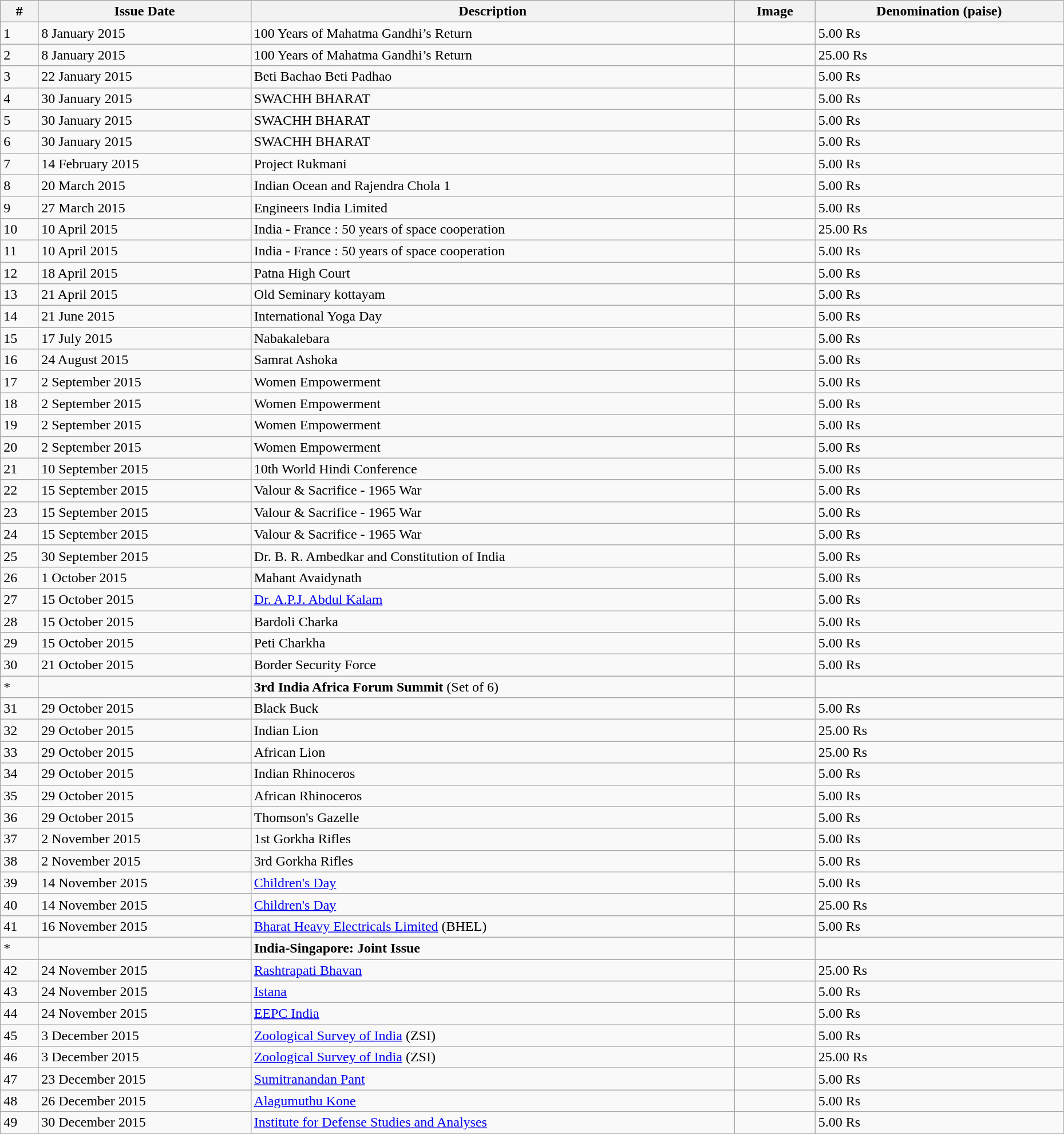<table class = "wikitable"  style = "text-align:justify" width = "98%">
<tr>
<th>#</th>
<th>Issue Date</th>
<th>Description</th>
<th>Image</th>
<th>Denomination (paise)</th>
</tr>
<tr>
<td>1</td>
<td>8 January 2015</td>
<td>100 Years of Mahatma Gandhi’s Return</td>
<td></td>
<td>5.00 Rs</td>
</tr>
<tr>
<td>2</td>
<td>8 January 2015</td>
<td>100 Years of Mahatma Gandhi’s Return</td>
<td></td>
<td>25.00 Rs</td>
</tr>
<tr>
<td>3</td>
<td>22 January 2015</td>
<td>Beti Bachao Beti Padhao</td>
<td></td>
<td>5.00 Rs</td>
</tr>
<tr>
<td>4</td>
<td>30 January 2015</td>
<td>SWACHH  BHARAT</td>
<td></td>
<td>5.00 Rs</td>
</tr>
<tr>
<td>5</td>
<td>30 January 2015</td>
<td>SWACHH  BHARAT</td>
<td></td>
<td>5.00 Rs</td>
</tr>
<tr>
<td>6</td>
<td>30 January 2015</td>
<td>SWACHH  BHARAT</td>
<td></td>
<td>5.00 Rs</td>
</tr>
<tr>
<td>7</td>
<td>14 February 2015</td>
<td>Project Rukmani</td>
<td></td>
<td>5.00 Rs</td>
</tr>
<tr>
<td>8</td>
<td>20 March 2015</td>
<td>Indian Ocean and Rajendra Chola 1</td>
<td></td>
<td>5.00 Rs</td>
</tr>
<tr>
<td>9</td>
<td>27 March 2015</td>
<td>Engineers India Limited</td>
<td></td>
<td>5.00 Rs</td>
</tr>
<tr>
<td>10</td>
<td>10 April 2015</td>
<td>India - France : 50 years of space cooperation</td>
<td></td>
<td>25.00 Rs</td>
</tr>
<tr>
<td>11</td>
<td>10 April 2015</td>
<td>India - France : 50 years of space cooperation</td>
<td></td>
<td>5.00 Rs</td>
</tr>
<tr>
<td>12</td>
<td>18 April 2015</td>
<td>Patna High Court</td>
<td></td>
<td>5.00 Rs</td>
</tr>
<tr>
<td>13</td>
<td>21 April 2015</td>
<td>Old Seminary kottayam</td>
<td></td>
<td>5.00 Rs</td>
</tr>
<tr>
<td>14</td>
<td>21 June 2015</td>
<td>International Yoga Day</td>
<td></td>
<td>5.00 Rs</td>
</tr>
<tr>
<td>15</td>
<td>17 July 2015</td>
<td>Nabakalebara</td>
<td></td>
<td>5.00 Rs</td>
</tr>
<tr>
<td>16</td>
<td>24 August 2015</td>
<td>Samrat Ashoka</td>
<td></td>
<td>5.00 Rs</td>
</tr>
<tr>
<td>17</td>
<td>2 September 2015</td>
<td>Women Empowerment</td>
<td></td>
<td>5.00 Rs</td>
</tr>
<tr>
<td>18</td>
<td>2 September 2015</td>
<td>Women Empowerment</td>
<td></td>
<td>5.00 Rs</td>
</tr>
<tr>
<td>19</td>
<td>2 September 2015</td>
<td>Women Empowerment</td>
<td></td>
<td>5.00 Rs</td>
</tr>
<tr>
<td>20</td>
<td>2 September 2015</td>
<td>Women Empowerment</td>
<td></td>
<td>5.00 Rs</td>
</tr>
<tr>
<td>21</td>
<td>10 September 2015</td>
<td>10th World Hindi Conference</td>
<td></td>
<td>5.00 Rs</td>
</tr>
<tr>
<td>22</td>
<td>15 September 2015</td>
<td>Valour & Sacrifice - 1965 War</td>
<td></td>
<td>5.00 Rs</td>
</tr>
<tr>
<td>23</td>
<td>15 September 2015</td>
<td>Valour & Sacrifice - 1965 War</td>
<td></td>
<td>5.00 Rs</td>
</tr>
<tr>
<td>24</td>
<td>15 September 2015</td>
<td>Valour & Sacrifice - 1965 War</td>
<td></td>
<td>5.00 Rs</td>
</tr>
<tr>
<td>25</td>
<td>30 September 2015</td>
<td>Dr. B. R. Ambedkar and Constitution of India</td>
<td></td>
<td>5.00 Rs</td>
</tr>
<tr>
<td>26</td>
<td>1 October 2015</td>
<td>Mahant Avaidynath</td>
<td></td>
<td>5.00 Rs</td>
</tr>
<tr>
<td>27</td>
<td>15 October 2015</td>
<td><a href='#'>Dr. A.P.J. Abdul Kalam</a></td>
<td></td>
<td>5.00 Rs</td>
</tr>
<tr>
<td>28</td>
<td>15 October 2015</td>
<td>Bardoli Charka</td>
<td></td>
<td>5.00 Rs</td>
</tr>
<tr>
<td>29</td>
<td>15 October 2015</td>
<td>Peti Charkha</td>
<td></td>
<td>5.00 Rs</td>
</tr>
<tr>
<td>30</td>
<td>21 October 2015</td>
<td>Border Security Force</td>
<td></td>
<td>5.00 Rs</td>
</tr>
<tr>
<td>*</td>
<td></td>
<td><strong>3rd India Africa Forum Summit</strong> (Set of 6)</td>
<td></td>
</tr>
<tr>
<td>31</td>
<td>29 October 2015</td>
<td>Black Buck</td>
<td></td>
<td>5.00 Rs</td>
</tr>
<tr>
<td>32</td>
<td>29 October 2015</td>
<td>Indian Lion</td>
<td></td>
<td>25.00 Rs</td>
</tr>
<tr>
<td>33</td>
<td>29 October 2015</td>
<td>African Lion</td>
<td></td>
<td>25.00 Rs</td>
</tr>
<tr>
<td>34</td>
<td>29 October 2015</td>
<td>Indian Rhinoceros</td>
<td></td>
<td>5.00 Rs</td>
</tr>
<tr>
<td>35</td>
<td>29 October 2015</td>
<td>African Rhinoceros</td>
<td></td>
<td>5.00 Rs</td>
</tr>
<tr>
<td>36</td>
<td>29 October 2015</td>
<td>Thomson's Gazelle</td>
<td></td>
<td>5.00 Rs</td>
</tr>
<tr>
<td>37</td>
<td>2 November 2015</td>
<td>1st Gorkha Rifles</td>
<td></td>
<td>5.00 Rs</td>
</tr>
<tr>
<td>38</td>
<td>2 November 2015</td>
<td>3rd Gorkha Rifles</td>
<td></td>
<td>5.00 Rs</td>
</tr>
<tr>
<td>39</td>
<td>14 November 2015</td>
<td><a href='#'>Children's Day</a></td>
<td></td>
<td>5.00 Rs</td>
</tr>
<tr>
<td>40</td>
<td>14 November 2015</td>
<td><a href='#'>Children's Day</a></td>
<td></td>
<td>25.00 Rs</td>
</tr>
<tr>
<td>41</td>
<td>16 November 2015</td>
<td><a href='#'>Bharat Heavy Electricals Limited</a> (BHEL)</td>
<td></td>
<td>5.00 Rs</td>
</tr>
<tr>
<td>*</td>
<td></td>
<td><strong>India-Singapore: Joint Issue</strong></td>
<td></td>
</tr>
<tr>
<td>42</td>
<td>24 November 2015</td>
<td><a href='#'>Rashtrapati Bhavan</a></td>
<td></td>
<td>25.00 Rs</td>
</tr>
<tr>
<td>43</td>
<td>24 November 2015</td>
<td><a href='#'>Istana</a></td>
<td></td>
<td>5.00 Rs</td>
</tr>
<tr>
<td>44</td>
<td>24 November 2015</td>
<td><a href='#'>EEPC India</a></td>
<td></td>
<td>5.00 Rs</td>
</tr>
<tr>
<td>45</td>
<td>3 December 2015</td>
<td><a href='#'>Zoological Survey of India</a> (ZSI)</td>
<td></td>
<td>5.00 Rs</td>
</tr>
<tr>
<td>46</td>
<td>3 December 2015</td>
<td><a href='#'>Zoological Survey of India</a> (ZSI)</td>
<td></td>
<td>25.00 Rs</td>
</tr>
<tr>
<td>47</td>
<td>23 December 2015</td>
<td><a href='#'>Sumitranandan Pant</a></td>
<td></td>
<td>5.00 Rs</td>
</tr>
<tr>
<td>48</td>
<td>26 December 2015</td>
<td><a href='#'>Alagumuthu Kone</a></td>
<td></td>
<td>5.00 Rs</td>
</tr>
<tr>
<td>49</td>
<td>30 December 2015</td>
<td><a href='#'>Institute for Defense Studies and Analyses</a></td>
<td></td>
<td>5.00 Rs</td>
</tr>
<tr>
</tr>
</table>
